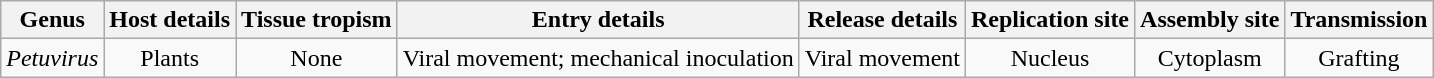<table class="wikitable sortable" style="text-align:center">
<tr>
<th>Genus</th>
<th>Host details</th>
<th>Tissue tropism</th>
<th>Entry details</th>
<th>Release details</th>
<th>Replication site</th>
<th>Assembly site</th>
<th>Transmission</th>
</tr>
<tr>
<td><em>Petuvirus</em></td>
<td>Plants</td>
<td>None</td>
<td>Viral movement; mechanical inoculation</td>
<td>Viral movement</td>
<td>Nucleus</td>
<td>Cytoplasm</td>
<td>Grafting</td>
</tr>
</table>
